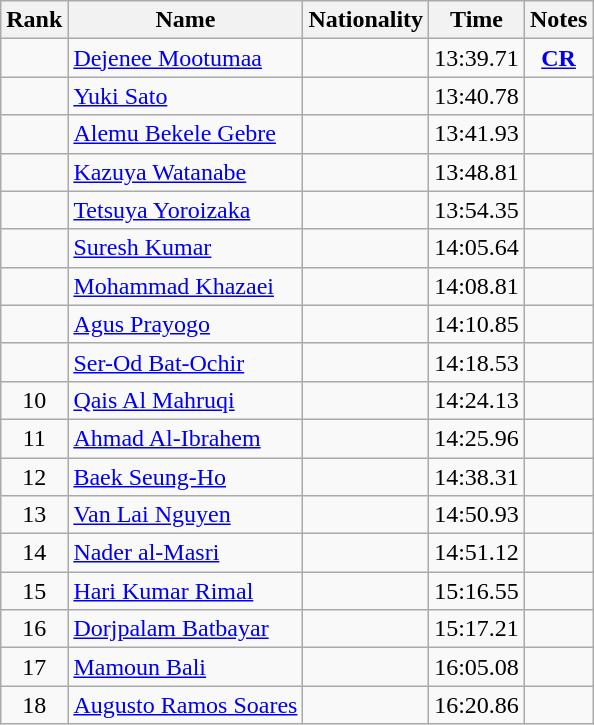<table class="wikitable sortable" style="text-align:center">
<tr>
<th>Rank</th>
<th>Name</th>
<th>Nationality</th>
<th>Time</th>
<th>Notes</th>
</tr>
<tr>
<td></td>
<td align=left><a href='#'>Dejenee Mootumaa</a></td>
<td align=left></td>
<td>13:39.71</td>
<td><strong><a href='#'>CR</a></strong></td>
</tr>
<tr>
<td></td>
<td align=left><a href='#'>Yuki Sato</a></td>
<td align=left></td>
<td>13:40.78</td>
<td></td>
</tr>
<tr>
<td></td>
<td align=left><a href='#'>Alemu Bekele Gebre</a></td>
<td align=left></td>
<td>13:41.93</td>
<td></td>
</tr>
<tr>
<td></td>
<td align="left"><a href='#'>Kazuya Watanabe</a></td>
<td align=left></td>
<td>13:48.81</td>
<td></td>
</tr>
<tr>
<td></td>
<td align="left"><a href='#'>Tetsuya Yoroizaka</a></td>
<td align=left></td>
<td>13:54.35</td>
<td></td>
</tr>
<tr>
<td></td>
<td align="left"><a href='#'>Suresh Kumar</a></td>
<td align=left></td>
<td>14:05.64</td>
<td></td>
</tr>
<tr>
<td></td>
<td align="left"><a href='#'>Mohammad Khazaei</a></td>
<td align=left></td>
<td>14:08.81</td>
<td></td>
</tr>
<tr>
<td></td>
<td align="left"><a href='#'>Agus Prayogo</a></td>
<td align=left></td>
<td>14:10.85</td>
<td></td>
</tr>
<tr>
<td></td>
<td align="left"><a href='#'>Ser-Od Bat-Ochir</a></td>
<td align=left></td>
<td>14:18.53</td>
<td></td>
</tr>
<tr>
<td>10</td>
<td align="left"><a href='#'>Qais Al Mahruqi</a></td>
<td align=left></td>
<td>14:24.13</td>
<td></td>
</tr>
<tr>
<td>11</td>
<td align="left"><a href='#'>Ahmad Al-Ibrahem</a></td>
<td align=left></td>
<td>14:25.96</td>
<td></td>
</tr>
<tr>
<td>12</td>
<td align="left"><a href='#'>Baek Seung-Ho</a></td>
<td align=left></td>
<td>14:38.31</td>
<td></td>
</tr>
<tr>
<td>13</td>
<td align="left"><a href='#'>Van Lai Nguyen</a></td>
<td align=left></td>
<td>14:50.93</td>
<td></td>
</tr>
<tr>
<td>14</td>
<td align="left"><a href='#'>Nader al-Masri</a></td>
<td align=left></td>
<td>14:51.12</td>
<td></td>
</tr>
<tr>
<td>15</td>
<td align="left"><a href='#'>Hari Kumar Rimal</a></td>
<td align=left></td>
<td>15:16.55</td>
<td></td>
</tr>
<tr>
<td>16</td>
<td align="left"><a href='#'>Dorjpalam Batbayar</a></td>
<td align=left></td>
<td>15:17.21</td>
<td></td>
</tr>
<tr>
<td>17</td>
<td align="left"><a href='#'>Mamoun Bali</a></td>
<td align=left></td>
<td>16:05.08</td>
<td></td>
</tr>
<tr>
<td>18</td>
<td align="left"><a href='#'>Augusto Ramos Soares</a></td>
<td align=left></td>
<td>16:20.86</td>
<td></td>
</tr>
</table>
